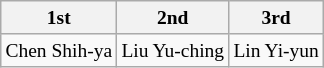<table class="wikitable" style="text-align:center; font-size:small">
<tr>
<th>1st</th>
<th>2nd</th>
<th>3rd</th>
</tr>
<tr>
<td>Chen Shih-ya<br></td>
<td>Liu Yu-ching<br></td>
<td>Lin Yi-yun<br></td>
</tr>
</table>
